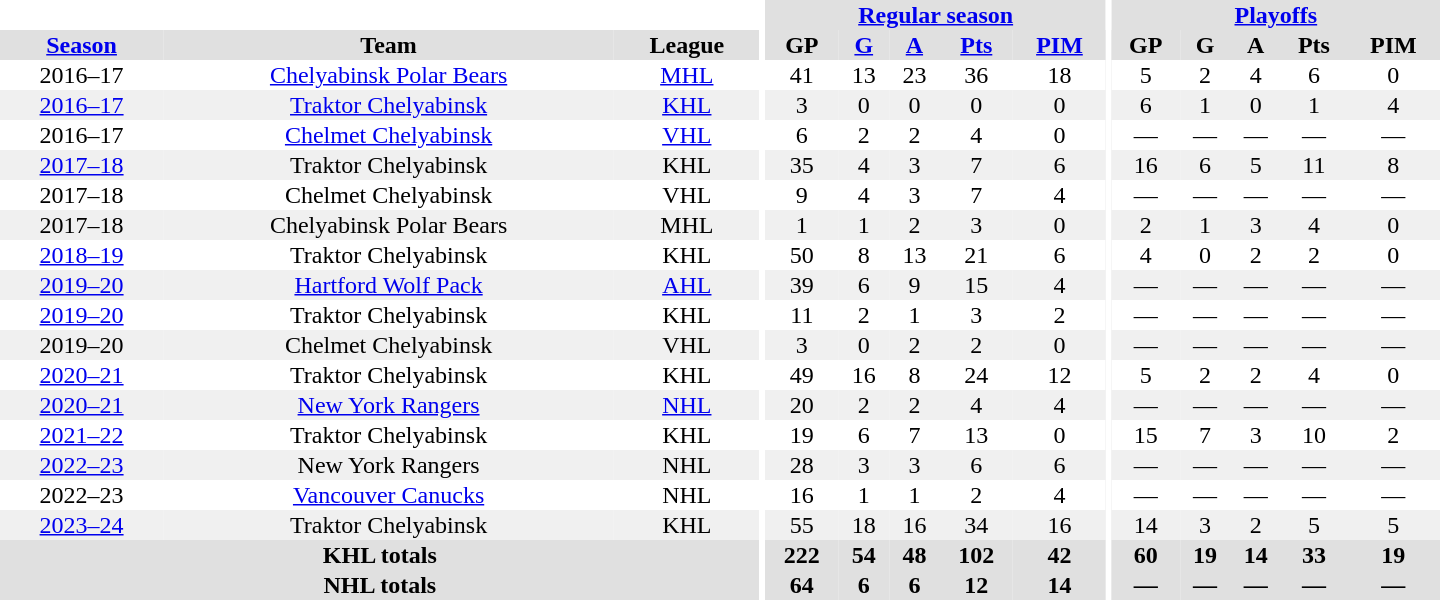<table border="0" cellpadding="1" cellspacing="0" style="text-align:center; width:60em;">
<tr bgcolor="#e0e0e0">
<th colspan="3" bgcolor="#ffffff"></th>
<th rowspan="98" bgcolor="#ffffff"></th>
<th colspan="5"><a href='#'>Regular season</a></th>
<th rowspan="98" bgcolor="#ffffff"></th>
<th colspan="5"><a href='#'>Playoffs</a></th>
</tr>
<tr bgcolor="#e0e0e0">
<th><a href='#'>Season</a></th>
<th>Team</th>
<th>League</th>
<th>GP</th>
<th><a href='#'>G</a></th>
<th><a href='#'>A</a></th>
<th><a href='#'>Pts</a></th>
<th><a href='#'>PIM</a></th>
<th>GP</th>
<th>G</th>
<th>A</th>
<th>Pts</th>
<th>PIM</th>
</tr>
<tr>
<td>2016–17</td>
<td><a href='#'>Chelyabinsk Polar Bears</a></td>
<td><a href='#'>MHL</a></td>
<td>41</td>
<td>13</td>
<td>23</td>
<td>36</td>
<td>18</td>
<td>5</td>
<td>2</td>
<td>4</td>
<td>6</td>
<td>0</td>
</tr>
<tr bgcolor="#f0f0f0">
<td><a href='#'>2016–17</a></td>
<td><a href='#'>Traktor Chelyabinsk</a></td>
<td><a href='#'>KHL</a></td>
<td>3</td>
<td>0</td>
<td>0</td>
<td>0</td>
<td>0</td>
<td>6</td>
<td>1</td>
<td>0</td>
<td>1</td>
<td>4</td>
</tr>
<tr>
<td>2016–17</td>
<td><a href='#'>Chelmet Chelyabinsk</a></td>
<td><a href='#'>VHL</a></td>
<td>6</td>
<td>2</td>
<td>2</td>
<td>4</td>
<td>0</td>
<td>—</td>
<td>—</td>
<td>—</td>
<td>—</td>
<td>—</td>
</tr>
<tr bgcolor="#f0f0f0">
<td><a href='#'>2017–18</a></td>
<td>Traktor Chelyabinsk</td>
<td>KHL</td>
<td>35</td>
<td>4</td>
<td>3</td>
<td>7</td>
<td>6</td>
<td>16</td>
<td>6</td>
<td>5</td>
<td>11</td>
<td>8</td>
</tr>
<tr>
<td>2017–18</td>
<td>Chelmet Chelyabinsk</td>
<td>VHL</td>
<td>9</td>
<td>4</td>
<td>3</td>
<td>7</td>
<td>4</td>
<td>—</td>
<td>—</td>
<td>—</td>
<td>—</td>
<td>—</td>
</tr>
<tr bgcolor="#f0f0f0">
<td>2017–18</td>
<td>Chelyabinsk Polar Bears</td>
<td>MHL</td>
<td>1</td>
<td>1</td>
<td>2</td>
<td>3</td>
<td>0</td>
<td>2</td>
<td>1</td>
<td>3</td>
<td>4</td>
<td>0</td>
</tr>
<tr>
<td><a href='#'>2018–19</a></td>
<td>Traktor Chelyabinsk</td>
<td>KHL</td>
<td>50</td>
<td>8</td>
<td>13</td>
<td>21</td>
<td>6</td>
<td>4</td>
<td>0</td>
<td>2</td>
<td>2</td>
<td>0</td>
</tr>
<tr bgcolor="#f0f0f0">
<td><a href='#'>2019–20</a></td>
<td><a href='#'>Hartford Wolf Pack</a></td>
<td><a href='#'>AHL</a></td>
<td>39</td>
<td>6</td>
<td>9</td>
<td>15</td>
<td>4</td>
<td>—</td>
<td>—</td>
<td>—</td>
<td>—</td>
<td>—</td>
</tr>
<tr>
<td><a href='#'>2019–20</a></td>
<td>Traktor Chelyabinsk</td>
<td>KHL</td>
<td>11</td>
<td>2</td>
<td>1</td>
<td>3</td>
<td>2</td>
<td>—</td>
<td>—</td>
<td>—</td>
<td>—</td>
<td>—</td>
</tr>
<tr bgcolor="#f0f0f0">
<td>2019–20</td>
<td>Chelmet Chelyabinsk</td>
<td>VHL</td>
<td>3</td>
<td>0</td>
<td>2</td>
<td>2</td>
<td>0</td>
<td>—</td>
<td>—</td>
<td>—</td>
<td>—</td>
<td>—</td>
</tr>
<tr>
<td><a href='#'>2020–21</a></td>
<td>Traktor Chelyabinsk</td>
<td>KHL</td>
<td>49</td>
<td>16</td>
<td>8</td>
<td>24</td>
<td>12</td>
<td>5</td>
<td>2</td>
<td>2</td>
<td>4</td>
<td>0</td>
</tr>
<tr bgcolor="#f0f0f0">
<td><a href='#'>2020–21</a></td>
<td><a href='#'>New York Rangers</a></td>
<td><a href='#'>NHL</a></td>
<td>20</td>
<td>2</td>
<td>2</td>
<td>4</td>
<td>4</td>
<td>—</td>
<td>—</td>
<td>—</td>
<td>—</td>
<td>—</td>
</tr>
<tr>
<td><a href='#'>2021–22</a></td>
<td>Traktor Chelyabinsk</td>
<td>KHL</td>
<td>19</td>
<td>6</td>
<td>7</td>
<td>13</td>
<td>0</td>
<td>15</td>
<td>7</td>
<td>3</td>
<td>10</td>
<td>2</td>
</tr>
<tr bgcolor="#f0f0f0">
<td><a href='#'>2022–23</a></td>
<td>New York Rangers</td>
<td>NHL</td>
<td>28</td>
<td>3</td>
<td>3</td>
<td>6</td>
<td>6</td>
<td>—</td>
<td>—</td>
<td>—</td>
<td>—</td>
<td>—</td>
</tr>
<tr>
<td>2022–23</td>
<td><a href='#'>Vancouver Canucks</a></td>
<td>NHL</td>
<td>16</td>
<td>1</td>
<td>1</td>
<td>2</td>
<td>4</td>
<td>—</td>
<td>—</td>
<td>—</td>
<td>—</td>
<td>—</td>
</tr>
<tr bgcolor="#f0f0f0">
<td><a href='#'>2023–24</a></td>
<td>Traktor Chelyabinsk</td>
<td>KHL</td>
<td>55</td>
<td>18</td>
<td>16</td>
<td>34</td>
<td>16</td>
<td>14</td>
<td>3</td>
<td>2</td>
<td>5</td>
<td>5</td>
</tr>
<tr bgcolor="#e0e0e0">
<th colspan="3">KHL totals</th>
<th>222</th>
<th>54</th>
<th>48</th>
<th>102</th>
<th>42</th>
<th>60</th>
<th>19</th>
<th>14</th>
<th>33</th>
<th>19</th>
</tr>
<tr bgcolor="#e0e0e0">
<th colspan="3">NHL totals</th>
<th>64</th>
<th>6</th>
<th>6</th>
<th>12</th>
<th>14</th>
<th>—</th>
<th>—</th>
<th>—</th>
<th>—</th>
<th>—</th>
</tr>
</table>
